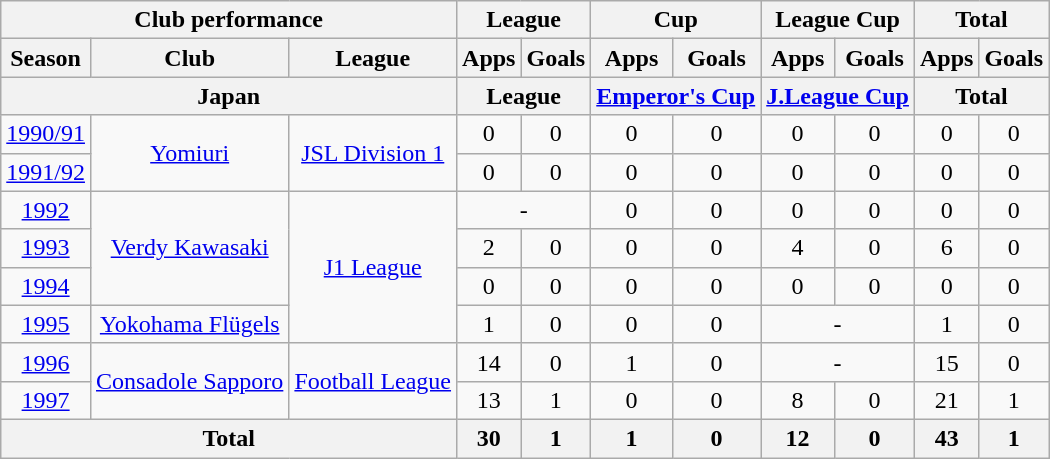<table class="wikitable" style="text-align:center;">
<tr>
<th colspan=3>Club performance</th>
<th colspan=2>League</th>
<th colspan=2>Cup</th>
<th colspan=2>League Cup</th>
<th colspan=2>Total</th>
</tr>
<tr>
<th>Season</th>
<th>Club</th>
<th>League</th>
<th>Apps</th>
<th>Goals</th>
<th>Apps</th>
<th>Goals</th>
<th>Apps</th>
<th>Goals</th>
<th>Apps</th>
<th>Goals</th>
</tr>
<tr>
<th colspan=3>Japan</th>
<th colspan=2>League</th>
<th colspan=2><a href='#'>Emperor's Cup</a></th>
<th colspan=2><a href='#'>J.League Cup</a></th>
<th colspan=2>Total</th>
</tr>
<tr>
<td><a href='#'>1990/91</a></td>
<td rowspan="2"><a href='#'>Yomiuri</a></td>
<td rowspan="2"><a href='#'>JSL Division 1</a></td>
<td>0</td>
<td>0</td>
<td>0</td>
<td>0</td>
<td>0</td>
<td>0</td>
<td>0</td>
<td>0</td>
</tr>
<tr>
<td><a href='#'>1991/92</a></td>
<td>0</td>
<td>0</td>
<td>0</td>
<td>0</td>
<td>0</td>
<td>0</td>
<td>0</td>
<td>0</td>
</tr>
<tr>
<td><a href='#'>1992</a></td>
<td rowspan="3"><a href='#'>Verdy Kawasaki</a></td>
<td rowspan="4"><a href='#'>J1 League</a></td>
<td colspan="2">-</td>
<td>0</td>
<td>0</td>
<td>0</td>
<td>0</td>
<td>0</td>
<td>0</td>
</tr>
<tr>
<td><a href='#'>1993</a></td>
<td>2</td>
<td>0</td>
<td>0</td>
<td>0</td>
<td>4</td>
<td>0</td>
<td>6</td>
<td>0</td>
</tr>
<tr>
<td><a href='#'>1994</a></td>
<td>0</td>
<td>0</td>
<td>0</td>
<td>0</td>
<td>0</td>
<td>0</td>
<td>0</td>
<td>0</td>
</tr>
<tr>
<td><a href='#'>1995</a></td>
<td><a href='#'>Yokohama Flügels</a></td>
<td>1</td>
<td>0</td>
<td>0</td>
<td>0</td>
<td colspan="2">-</td>
<td>1</td>
<td>0</td>
</tr>
<tr>
<td><a href='#'>1996</a></td>
<td rowspan="2"><a href='#'>Consadole Sapporo</a></td>
<td rowspan="2"><a href='#'>Football League</a></td>
<td>14</td>
<td>0</td>
<td>1</td>
<td>0</td>
<td colspan="2">-</td>
<td>15</td>
<td>0</td>
</tr>
<tr>
<td><a href='#'>1997</a></td>
<td>13</td>
<td>1</td>
<td>0</td>
<td>0</td>
<td>8</td>
<td>0</td>
<td>21</td>
<td>1</td>
</tr>
<tr>
<th colspan=3>Total</th>
<th>30</th>
<th>1</th>
<th>1</th>
<th>0</th>
<th>12</th>
<th>0</th>
<th>43</th>
<th>1</th>
</tr>
</table>
